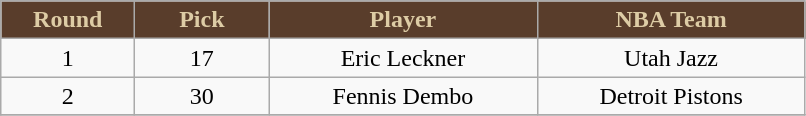<table class="wikitable sortable">
<tr>
<th style="background:#593D2B; color:#DDCCA5" width="10%">Round</th>
<th style="background:#593D2B; color:#DDCCA5" width="10%">Pick</th>
<th style="background:#593D2B; color:#DDCCA5" width="20%">Player</th>
<th style="background:#593D2B; color:#DDCCA5" width="20%">NBA Team</th>
</tr>
<tr style="text-align: center">
<td>1</td>
<td>17</td>
<td>Eric Leckner</td>
<td>Utah Jazz</td>
</tr>
<tr style="text-align: center">
<td>2</td>
<td>30</td>
<td>Fennis Dembo</td>
<td>Detroit Pistons</td>
</tr>
<tr style="text-align: center">
</tr>
</table>
